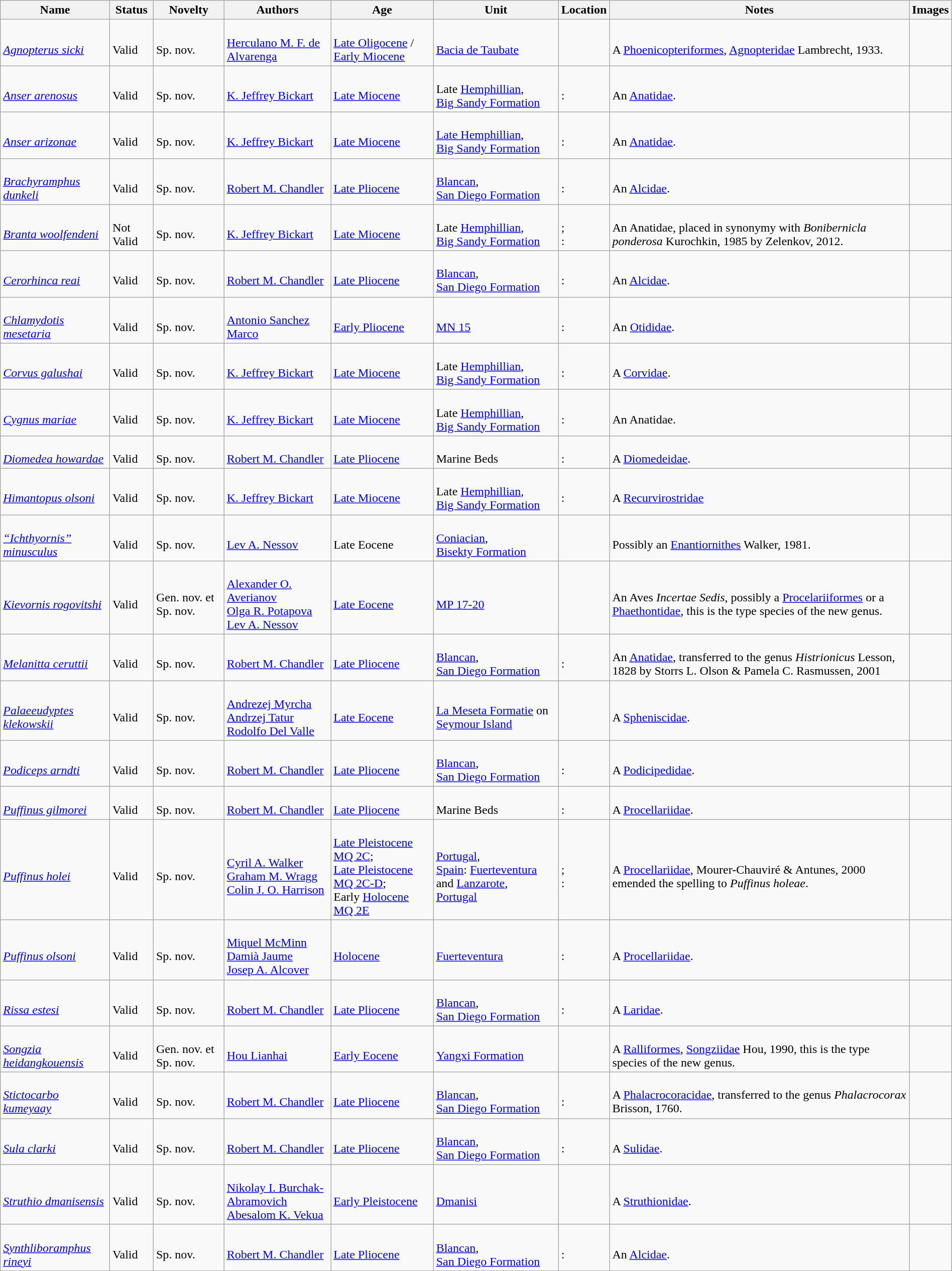<table class="wikitable sortable" align="center" width="100%">
<tr>
<th>Name</th>
<th>Status</th>
<th>Novelty</th>
<th>Authors</th>
<th>Age</th>
<th>Unit</th>
<th>Location</th>
<th>Notes</th>
<th>Images</th>
</tr>
<tr>
<td><br><em><a href='#'>Agnopterus sicki</a></em> </td>
<td><br>Valid</td>
<td><br>Sp. nov.</td>
<td><br><a href='#'>Herculano M. F. de Alvarenga</a></td>
<td><br><a href='#'>Late Oligocene</a> / <a href='#'>Early Miocene</a></td>
<td><br><a href='#'>Bacia de Taubate</a></td>
<td><br></td>
<td><br>A <a href='#'>Phoenicopteriformes</a>, <a href='#'>Agnopteridae</a> Lambrecht, 1933.</td>
<td></td>
</tr>
<tr>
<td><br><em><a href='#'>Anser arenosus</a></em> </td>
<td><br>Valid</td>
<td><br>Sp. nov.</td>
<td><br><a href='#'>K. Jeffrey Bickart</a></td>
<td><br><a href='#'>Late Miocene</a></td>
<td><br>Late <a href='#'>Hemphillian</a>,<br><a href='#'>Big Sandy Formation</a></td>
<td><br>:<br></td>
<td><br>An <a href='#'>Anatidae</a>.</td>
<td></td>
</tr>
<tr>
<td><br><em><a href='#'>Anser arizonae</a></em> </td>
<td><br>Valid</td>
<td><br>Sp. nov.</td>
<td><br><a href='#'>K. Jeffrey Bickart</a></td>
<td><br><a href='#'>Late Miocene</a></td>
<td><br><a href='#'>Late Hemphillian</a>,<br><a href='#'>Big Sandy Formation</a></td>
<td><br>:<br></td>
<td><br>An <a href='#'>Anatidae</a>.</td>
<td></td>
</tr>
<tr>
<td><br><em><a href='#'>Brachyramphus dunkeli</a></em> </td>
<td><br>Valid</td>
<td><br>Sp. nov.</td>
<td><br><a href='#'>Robert M. Chandler</a></td>
<td><br><a href='#'>Late Pliocene</a></td>
<td><br><a href='#'>Blancan</a>,<br><a href='#'>San Diego Formation</a></td>
<td><br>:<br></td>
<td><br>An <a href='#'>Alcidae</a>.</td>
<td></td>
</tr>
<tr>
<td><br><em><a href='#'>Branta woolfendeni</a></em> </td>
<td><br>Not Valid</td>
<td><br>Sp. nov.</td>
<td><br><a href='#'>K. Jeffrey Bickart</a></td>
<td><br><a href='#'>Late Miocene</a></td>
<td><br>Late <a href='#'>Hemphillian</a>,<br><a href='#'>Big Sandy Formation</a></td>
<td><br>;<br>:<br></td>
<td><br>An Anatidae, placed in synonymy with <em>Bonibernicla ponderosa</em> Kurochkin, 1985 by Zelenkov, 2012.</td>
<td></td>
</tr>
<tr>
<td><br><em><a href='#'>Cerorhinca reai</a></em> </td>
<td><br>Valid</td>
<td><br>Sp. nov.</td>
<td><br><a href='#'>Robert M. Chandler</a></td>
<td><br><a href='#'>Late Pliocene</a></td>
<td><br><a href='#'>Blancan</a>,<br><a href='#'>San Diego Formation</a></td>
<td><br>:<br></td>
<td><br>An <a href='#'>Alcidae</a>.</td>
<td></td>
</tr>
<tr>
<td><br><em><a href='#'>Chlamydotis mesetaria</a></em> </td>
<td><br>Valid</td>
<td><br>Sp. nov.</td>
<td><br><a href='#'>Antonio Sanchez Marco</a></td>
<td><br><a href='#'>Early Pliocene</a></td>
<td><br><a href='#'>MN 15</a></td>
<td><br>:<br></td>
<td><br>An <a href='#'>Otididae</a>.</td>
<td></td>
</tr>
<tr>
<td><br><em><a href='#'>Corvus galushai</a></em> </td>
<td><br>Valid</td>
<td><br>Sp. nov.</td>
<td><br><a href='#'>K. Jeffrey Bickart</a></td>
<td><br><a href='#'>Late Miocene</a></td>
<td><br>Late <a href='#'>Hemphillian</a>,<br><a href='#'>Big Sandy Formation</a></td>
<td><br>:<br></td>
<td><br>A <a href='#'>Corvidae</a>.</td>
<td></td>
</tr>
<tr>
<td><br><em><a href='#'>Cygnus mariae</a></em> </td>
<td><br>Valid</td>
<td><br>Sp. nov.</td>
<td><br><a href='#'>K. Jeffrey Bickart</a></td>
<td><br><a href='#'>Late Miocene</a></td>
<td><br>Late <a href='#'>Hemphillian</a>,<br><a href='#'>Big Sandy Formation</a></td>
<td><br>:<br></td>
<td><br>An Anatidae.</td>
<td></td>
</tr>
<tr>
<td><br><em><a href='#'>Diomedea howardae</a></em> </td>
<td><br>Valid</td>
<td><br>Sp. nov.</td>
<td><br><a href='#'>Robert M. Chandler</a></td>
<td><br><a href='#'>Late Pliocene</a></td>
<td><br>Marine Beds</td>
<td><br>:<br></td>
<td><br>A <a href='#'>Diomedeidae</a>.</td>
<td></td>
</tr>
<tr>
<td><br><em><a href='#'>Himantopus olsoni</a></em> </td>
<td><br>Valid</td>
<td><br>Sp. nov.</td>
<td><br><a href='#'>K. Jeffrey Bickart</a></td>
<td><br><a href='#'>Late Miocene</a></td>
<td><br>Late <a href='#'>Hemphillian</a>,<br><a href='#'>Big Sandy Formation</a></td>
<td><br>:<br></td>
<td><br>A <a href='#'>Recurvirostridae</a></td>
<td></td>
</tr>
<tr>
<td><br><em><a href='#'>“Ichthyornis” minusculus</a></em> </td>
<td><br>Valid</td>
<td><br>Sp. nov.</td>
<td><br><a href='#'>Lev A. Nessov</a></td>
<td><br>Late Eocene</td>
<td><br><a href='#'>Coniacian</a>,<br><a href='#'>Bisekty Formation</a></td>
<td><br></td>
<td><br>Possibly an <a href='#'>Enantiornithes</a> Walker, 1981.</td>
<td></td>
</tr>
<tr>
<td><br><em><a href='#'>Kievornis rogovitshi</a></em> </td>
<td><br>Valid</td>
<td><br>Gen. nov. et Sp. nov.</td>
<td><br><a href='#'>Alexander O. Averianov</a><br><a href='#'>Olga R. Potapova</a><br><a href='#'>Lev A. Nessov</a></td>
<td><br><a href='#'>Late Eocene</a></td>
<td><br><a href='#'>MP 17-20</a></td>
<td><br></td>
<td><br>An Aves <em>Incertae Sedis</em>, possibly a <a href='#'>Procelariiformes</a> or a <a href='#'>Phaethontidae</a>, this is the type species of the new genus.</td>
<td></td>
</tr>
<tr>
<td><br><em><a href='#'>Melanitta ceruttii</a></em> </td>
<td><br>Valid</td>
<td><br>Sp. nov.</td>
<td><br><a href='#'>Robert M. Chandler</a></td>
<td><br><a href='#'>Late Pliocene</a></td>
<td><br><a href='#'>Blancan</a>,<br><a href='#'>San Diego Formation</a></td>
<td><br>:<br></td>
<td><br>An <a href='#'>Anatidae</a>, transferred to the genus <em>Histrionicus</em> Lesson, 1828 by Storrs L. Olson & Pamela C. Rasmussen, 2001 </td>
<td></td>
</tr>
<tr>
<td><br><em><a href='#'>Palaeeudyptes klekowskii</a></em> </td>
<td><br>Valid</td>
<td><br>Sp. nov.</td>
<td><br><a href='#'>Andrezej Myrcha</a><br><a href='#'>Andrzej Tatur</a><br><a href='#'>Rodolfo Del Valle</a></td>
<td><br><a href='#'>Late Eocene</a></td>
<td><br><a href='#'>La Meseta Formatie</a> on <a href='#'>Seymour Island</a></td>
<td><br></td>
<td><br>A <a href='#'>Spheniscidae</a>.</td>
<td></td>
</tr>
<tr>
<td><br><em><a href='#'>Podiceps arndti</a></em> </td>
<td><br>Valid</td>
<td><br>Sp. nov.</td>
<td><br><a href='#'>Robert M. Chandler</a></td>
<td><br><a href='#'>Late Pliocene</a></td>
<td><br><a href='#'>Blancan</a>,<br><a href='#'>San Diego Formation</a></td>
<td><br>:<br></td>
<td><br>A <a href='#'>Podicipedidae</a>.</td>
<td></td>
</tr>
<tr>
<td><br><em><a href='#'>Puffinus gilmorei</a></em> </td>
<td><br>Valid</td>
<td><br>Sp. nov.</td>
<td><br><a href='#'>Robert M. Chandler</a></td>
<td><br><a href='#'>Late Pliocene</a></td>
<td><br>Marine Beds</td>
<td><br>:<br></td>
<td><br>A <a href='#'>Procellariidae</a>.</td>
<td></td>
</tr>
<tr>
<td><br><em><a href='#'>Puffinus holei</a></em> </td>
<td><br>Valid</td>
<td><br>Sp. nov.</td>
<td><br><a href='#'>Cyril A. Walker</a><br><a href='#'>Graham M. Wragg</a><br><a href='#'>Colin J. O. Harrison</a></td>
<td><br><a href='#'>Late Pleistocene</a> <a href='#'>MQ 2C</a>;<br><a href='#'>Late Pleistocene</a> <a href='#'>MQ 2C-D</a>;<br>Early <a href='#'>Holocene</a> <a href='#'>MQ 2E</a></td>
<td><br><a href='#'>Portugal</a>,<br><a href='#'>Spain</a>: <a href='#'>Fuerteventura</a> and <a href='#'>Lanzarote</a>,<br><a href='#'>Portugal</a></td>
<td><br>;<br>:<br></td>
<td><br>A <a href='#'>Procellariidae</a>, Mourer-Chauviré & Antunes, 2000  emended the spelling to <em>Puffinus holeae</em>.</td>
<td></td>
</tr>
<tr>
<td><br><em><a href='#'>Puffinus olsoni</a></em> </td>
<td><br>Valid</td>
<td><br>Sp. nov.</td>
<td><br><a href='#'>Miquel McMinn</a><br><a href='#'>Damià Jaume</a><br><a href='#'>Josep A. Alcover</a></td>
<td><br><a href='#'>Holocene</a></td>
<td><br><a href='#'>Fuerteventura</a></td>
<td><br>:<br></td>
<td><br>A <a href='#'>Procellariidae</a>.</td>
<td></td>
</tr>
<tr>
<td><br><em><a href='#'>Rissa estesi</a></em> </td>
<td><br>Valid</td>
<td><br>Sp. nov.</td>
<td><br><a href='#'>Robert M. Chandler</a></td>
<td><br><a href='#'>Late Pliocene</a></td>
<td><br><a href='#'>Blancan</a>,<br><a href='#'>San Diego Formation</a></td>
<td><br>:<br></td>
<td><br>A <a href='#'>Laridae</a>.</td>
<td></td>
</tr>
<tr>
<td><br><em><a href='#'>Songzia heidangkouensis</a></em> </td>
<td><br>Valid</td>
<td><br>Gen. nov. et Sp. nov.</td>
<td><br><a href='#'>Hou Lianhai</a></td>
<td><br><a href='#'>Early Eocene</a></td>
<td><br><a href='#'>Yangxi Formation</a></td>
<td><br></td>
<td><br>A <a href='#'>Ralliformes</a>, <a href='#'>Songziidae</a> Hou, 1990, this is the type species of the new genus.</td>
<td></td>
</tr>
<tr>
<td><br><em><a href='#'>Stictocarbo kumeyaay</a></em> </td>
<td><br>Valid</td>
<td><br>Sp. nov.</td>
<td><br><a href='#'>Robert M. Chandler</a></td>
<td><br><a href='#'>Late Pliocene</a></td>
<td><br><a href='#'>Blancan</a>,<br><a href='#'>San Diego Formation</a></td>
<td><br>:<br></td>
<td><br>A <a href='#'>Phalacrocoracidae</a>, transferred to the genus <em>Phalacrocorax</em> Brisson, 1760.</td>
<td></td>
</tr>
<tr>
<td><br><em><a href='#'>Sula clarki</a></em> </td>
<td><br>Valid</td>
<td><br>Sp. nov.</td>
<td><br><a href='#'>Robert M. Chandler</a></td>
<td><br><a href='#'>Late Pliocene</a></td>
<td><br><a href='#'>Blancan</a>,<br><a href='#'>San Diego Formation</a></td>
<td><br>:<br></td>
<td><br>A <a href='#'>Sulidae</a>.</td>
<td></td>
</tr>
<tr>
<td><br><em><a href='#'>Struthio dmanisensis</a></em> </td>
<td><br>Valid</td>
<td><br>Sp. nov.</td>
<td><br><a href='#'>Nikolay I. Burchak-Abramovich</a><br><a href='#'>Abesalom K. Vekua</a></td>
<td><br><a href='#'>Early Pleistocene</a></td>
<td><br><a href='#'>Dmanisi</a></td>
<td><br></td>
<td><br>A <a href='#'>Struthionidae</a>.</td>
<td></td>
</tr>
<tr>
<td><br><em><a href='#'>Synthliboramphus rineyi</a></em> </td>
<td><br>Valid</td>
<td><br>Sp. nov.</td>
<td><br><a href='#'>Robert M. Chandler</a></td>
<td><br><a href='#'>Late Pliocene</a></td>
<td><br><a href='#'>Blancan</a>,<br><a href='#'>San Diego Formation</a></td>
<td><br>:<br></td>
<td><br>An <a href='#'>Alcidae</a>.</td>
<td></td>
</tr>
<tr>
</tr>
</table>
